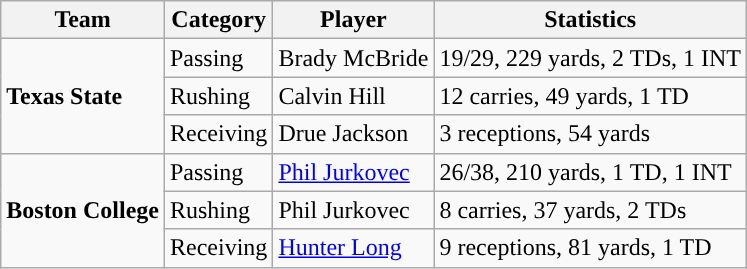<table class="wikitable" style="float: left;">
<tr>
<th>Team</th>
<th>Category</th>
<th>Player</th>
<th>Statistics</th>
</tr>
<tr>
<td rowspan=3><strong>Texas State</strong></td>
<td>Passing</td>
<td>Brady McBride</td>
<td>19/29, 229 yards, 2 TDs, 1 INT</td>
</tr>
<tr>
<td>Rushing</td>
<td>Calvin Hill</td>
<td>12 carries, 49 yards, 1 TD</td>
</tr>
<tr>
<td>Receiving</td>
<td>Drue Jackson</td>
<td>3 receptions, 54 yards</td>
</tr>
<tr>
<td rowspan=3><strong>Boston College</strong></td>
<td>Passing</td>
<td><a href='#'>Phil Jurkovec</a></td>
<td>26/38, 210 yards, 1 TD, 1 INT</td>
</tr>
<tr>
<td>Rushing</td>
<td>Phil Jurkovec</td>
<td>8 carries, 37 yards, 2 TDs</td>
</tr>
<tr>
<td>Receiving</td>
<td><a href='#'>Hunter Long</a></td>
<td>9 receptions, 81 yards, 1 TD</td>
</tr>
</table>
